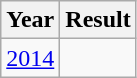<table class="wikitable" style="text-align:center">
<tr>
<th>Year</th>
<th>Result</th>
</tr>
<tr>
<td><a href='#'>2014</a></td>
<td></td>
</tr>
</table>
